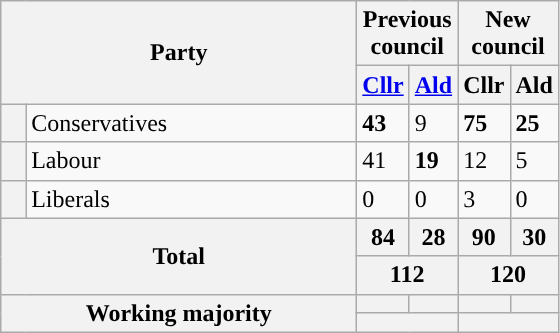<table class="wikitable">
<tr>
<th colspan="2" rowspan="2" style="width: 230px">Party</th>
<th valign=top colspan="2" style="width: 30px">Previous council</th>
<th valign=top colspan="2" style="width: 30px">New council</th>
</tr>
<tr>
<th><a href='#'>Cllr</a></th>
<th><a href='#'>Ald</a></th>
<th>Cllr</th>
<th>Ald</th>
</tr>
<tr>
<th style="background-color: "></th>
<td>Conservatives</td>
<td><strong>43</strong></td>
<td>9</td>
<td><strong>75</strong></td>
<td><strong>25</strong></td>
</tr>
<tr>
<th style="background-color: "></th>
<td>Labour</td>
<td>41</td>
<td><strong>19</strong></td>
<td>12</td>
<td>5</td>
</tr>
<tr>
<th style="background-color: "></th>
<td>Liberals</td>
<td>0</td>
<td>0</td>
<td>3</td>
<td>0</td>
</tr>
<tr>
<th colspan="2" rowspan="2">Total</th>
<th style="text-align: center">84</th>
<th style="text-align: center">28</th>
<th style="text-align: center">90</th>
<th style="text-align: center">30</th>
</tr>
<tr>
<th colspan="2" style="text-align: center">112</th>
<th colspan="2" style="text-align: center">120</th>
</tr>
<tr>
<th colspan="2" rowspan="2">Working majority</th>
<th></th>
<th></th>
<th></th>
<th></th>
</tr>
<tr>
<th colspan="2"></th>
<th colspan="2"></th>
</tr>
</table>
